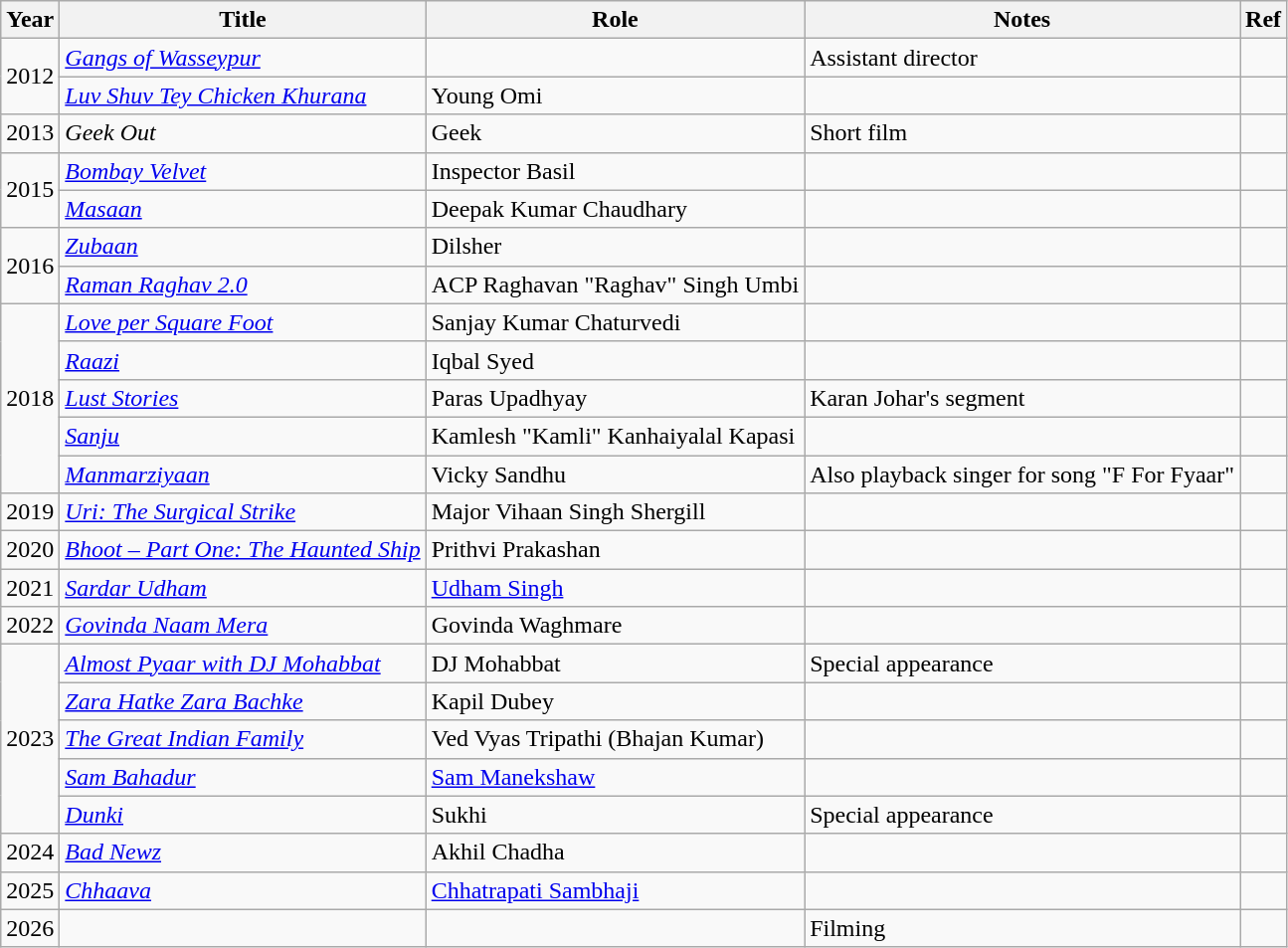<table class="wikitable sortable plainrowheaders">
<tr style="text-align:center;">
<th scope="col">Year</th>
<th scope="col">Title</th>
<th scope="col">Role</th>
<th class="unsortable" scope="col">Notes</th>
<th class="unsortable" scope="col">Ref</th>
</tr>
<tr>
<td rowspan="2">2012</td>
<td scope="row"><em><a href='#'>Gangs of Wasseypur</a></em></td>
<td></td>
<td>Assistant director</td>
<td></td>
</tr>
<tr>
<td scope="row"><em><a href='#'>Luv Shuv Tey Chicken Khurana</a></em></td>
<td>Young Omi</td>
<td></td>
<td></td>
</tr>
<tr>
<td>2013</td>
<td scope="row"><em>Geek Out</em></td>
<td>Geek</td>
<td>Short film</td>
<td></td>
</tr>
<tr>
<td rowspan="2">2015</td>
<td scope="row"><em><a href='#'>Bombay Velvet</a></em></td>
<td>Inspector Basil</td>
<td></td>
<td></td>
</tr>
<tr>
<td scope="row"><em><a href='#'>Masaan</a></em></td>
<td>Deepak Kumar Chaudhary</td>
<td></td>
<td></td>
</tr>
<tr>
<td rowspan="2">2016</td>
<td scope="row"><em><a href='#'>Zubaan</a></em></td>
<td>Dilsher</td>
<td></td>
<td></td>
</tr>
<tr>
<td scope="row"><em><a href='#'>Raman Raghav 2.0</a></em></td>
<td>ACP Raghavan "Raghav" Singh Umbi</td>
<td></td>
<td></td>
</tr>
<tr>
<td rowspan="5">2018</td>
<td scope="row"><em><a href='#'>Love per Square Foot</a></em></td>
<td>Sanjay Kumar Chaturvedi</td>
<td></td>
<td></td>
</tr>
<tr>
<td scope="row"><em><a href='#'>Raazi</a></em></td>
<td>Iqbal Syed</td>
<td></td>
<td></td>
</tr>
<tr>
<td scope="row"><em><a href='#'>Lust Stories</a></em></td>
<td>Paras Upadhyay</td>
<td>Karan Johar's segment</td>
<td></td>
</tr>
<tr>
<td scope="row"><em><a href='#'>Sanju</a></em></td>
<td>Kamlesh "Kamli" Kanhaiyalal Kapasi</td>
<td></td>
<td></td>
</tr>
<tr>
<td scope="row"><em><a href='#'>Manmarziyaan</a></em></td>
<td>Vicky Sandhu</td>
<td>Also playback singer for song "F For Fyaar"</td>
<td></td>
</tr>
<tr>
<td>2019</td>
<td scope="row"><em><a href='#'>Uri: The Surgical Strike</a></em></td>
<td>Major Vihaan Singh Shergill</td>
<td></td>
<td></td>
</tr>
<tr>
<td>2020</td>
<td scope="row"><em><a href='#'>Bhoot – Part One: The Haunted Ship</a></em></td>
<td>Prithvi Prakashan</td>
<td></td>
<td></td>
</tr>
<tr>
<td>2021</td>
<td scope="row"><em><a href='#'>Sardar Udham</a></em></td>
<td><a href='#'>Udham Singh</a></td>
<td></td>
<td></td>
</tr>
<tr>
<td>2022</td>
<td scope="row"><em><a href='#'>Govinda Naam Mera</a></em></td>
<td>Govinda Waghmare</td>
<td></td>
<td></td>
</tr>
<tr>
<td rowspan="5">2023</td>
<td scope="row"><em><a href='#'>Almost Pyaar with DJ Mohabbat</a></em></td>
<td>DJ Mohabbat</td>
<td>Special appearance</td>
<td></td>
</tr>
<tr>
<td scope="row"><em><a href='#'>Zara Hatke Zara Bachke</a></em></td>
<td>Kapil Dubey</td>
<td></td>
<td></td>
</tr>
<tr>
<td scope="row"><em><a href='#'>The Great Indian Family</a></em></td>
<td>Ved Vyas Tripathi (Bhajan Kumar)</td>
<td></td>
<td></td>
</tr>
<tr>
<td scope="row"><em><a href='#'>Sam Bahadur</a></em></td>
<td><a href='#'>Sam Manekshaw</a></td>
<td></td>
<td></td>
</tr>
<tr>
<td scope="row"><em><a href='#'>Dunki</a></em></td>
<td>Sukhi</td>
<td>Special appearance</td>
<td></td>
</tr>
<tr>
<td>2024</td>
<td scope="row"><em><a href='#'>Bad Newz</a></em></td>
<td>Akhil Chadha</td>
<td></td>
<td></td>
</tr>
<tr>
<td>2025</td>
<td scope="row"><em><a href='#'>Chhaava</a></em></td>
<td><a href='#'>Chhatrapati Sambhaji</a></td>
<td></td>
<td></td>
</tr>
<tr>
<td>2026</td>
<td></td>
<td></td>
<td>Filming</td>
<td></td>
</tr>
</table>
